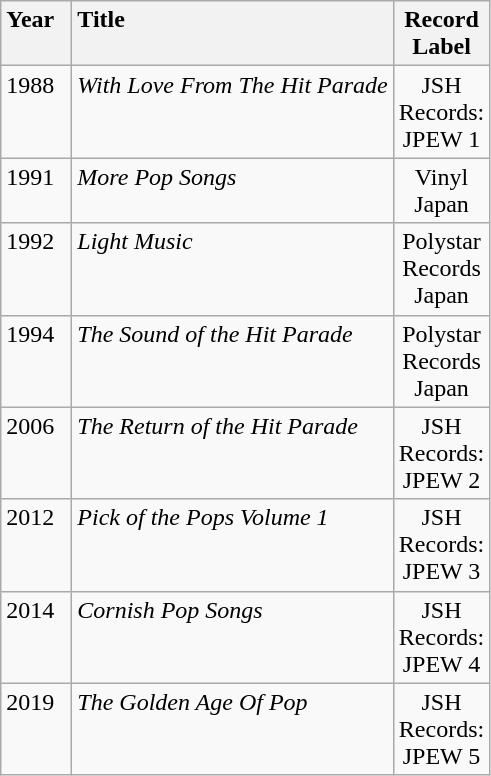<table class="wikitable">
<tr>
<th style="vertical-align:top; text-align:left; width:40px;">Year</th>
<th style="text-align:left; vertical-align:top;">Title</th>
<th style="vertical-align:top; text-align:center; width:40px;">Record Label</th>
</tr>
<tr style="vertical-align:top;">
<td style="text-align:left; ">1988</td>
<td style="text-align:left; "><em>With Love From The Hit Parade</em></td>
<td style="text-align:center; ">JSH Records: JPEW 1</td>
</tr>
<tr style="vertical-align:top;">
<td style="text-align:left; ">1991</td>
<td style="text-align:left; "><em>More Pop Songs</em></td>
<td style="text-align:center; ">Vinyl Japan</td>
</tr>
<tr style="vertical-align:top;">
<td style="text-align:left; ">1992</td>
<td style="text-align:left; "><em>Light Music</em></td>
<td style="text-align:center; ">Polystar Records Japan</td>
</tr>
<tr style="vertical-align:top;">
<td style="text-align:left; ">1994</td>
<td style="text-align:left; "><em>The Sound of the Hit Parade</em></td>
<td style="text-align:center; ">Polystar Records Japan</td>
</tr>
<tr style="vertical-align:top;">
<td style="text-align:left; ">2006</td>
<td style="text-align:left; "><em>The Return of the Hit Parade</em></td>
<td style="text-align:center; ">JSH Records: JPEW 2</td>
</tr>
<tr style="vertical-align:top;">
<td style="text-align:left; ">2012</td>
<td style="text-align:left; "><em>Pick of the Pops Volume 1</em></td>
<td style="text-align:center; ">JSH Records: JPEW 3</td>
</tr>
<tr style="vertical-align:top;">
<td style="text-align:left; ">2014</td>
<td style="text-align:left; "><em>Cornish Pop Songs</em></td>
<td style="text-align:center; ">JSH Records: JPEW 4</td>
</tr>
<tr style="vertical-align:top;">
<td style="text-align:left; ">2019</td>
<td style="text-align:left; "><em>The Golden Age Of Pop</em></td>
<td style="text-align:center; ">JSH Records: JPEW 5</td>
</tr>
</table>
